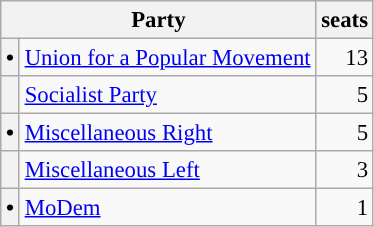<table class="wikitable" style="font-size: 95%;">
<tr>
<th colspan=2>Party</th>
<th>seats</th>
</tr>
<tr>
<th style="background-color: "><span>•</span></th>
<td><a href='#'>Union for a Popular Movement</a></td>
<td align="right">13</td>
</tr>
<tr>
<th style="background-color: "></th>
<td><a href='#'>Socialist Party</a></td>
<td align="right">5</td>
</tr>
<tr>
<th style="background-color: "><span>•</span></th>
<td><a href='#'>Miscellaneous Right</a></td>
<td align="right">5</td>
</tr>
<tr>
<th style="background-color: "></th>
<td><a href='#'>Miscellaneous Left</a></td>
<td align="right">3</td>
</tr>
<tr>
<th style="background-color: "><span>•</span></th>
<td><a href='#'>MoDem</a></td>
<td align="right">1</td>
</tr>
</table>
